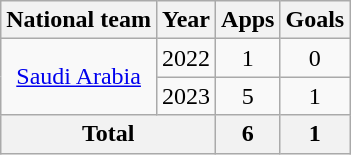<table class="wikitable" style="text-align:center">
<tr>
<th>National team</th>
<th>Year</th>
<th>Apps</th>
<th>Goals</th>
</tr>
<tr>
<td rowspan="2"><a href='#'>Saudi Arabia</a></td>
<td>2022</td>
<td>1</td>
<td>0</td>
</tr>
<tr>
<td>2023</td>
<td>5</td>
<td>1</td>
</tr>
<tr>
<th colspan="2">Total</th>
<th>6</th>
<th>1</th>
</tr>
</table>
